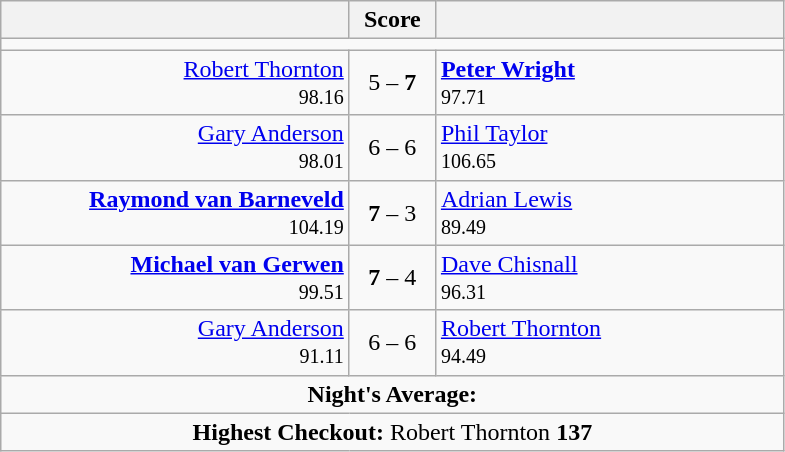<table class=wikitable style="text-align:center">
<tr>
<th width=225></th>
<th width=50>Score</th>
<th width=225></th>
</tr>
<tr align=centre>
<td colspan="3"></td>
</tr>
<tr align=left>
<td align=right><a href='#'>Robert Thornton</a>  <br><small><span>98.16</span></small></td>
<td align=center>5 – <strong>7</strong></td>
<td> <strong><a href='#'>Peter Wright</a></strong> <br><small><span>97.71</span></small></td>
</tr>
<tr align=left>
<td align=right><a href='#'>Gary Anderson</a>  <br><small><span>98.01</span></small></td>
<td align=center>6 – 6</td>
<td> <a href='#'>Phil Taylor</a> <br><small><span>106.65</span></small></td>
</tr>
<tr align=left>
<td align=right><strong><a href='#'>Raymond van Barneveld</a></strong>  <br><small><span>104.19</span></small></td>
<td align=center><strong>7</strong> – 3</td>
<td> <a href='#'>Adrian Lewis</a> <br><small><span>89.49</span></small></td>
</tr>
<tr align=left>
<td align=right><strong><a href='#'>Michael van Gerwen</a></strong>  <br><small><span>99.51</span></small></td>
<td align=center><strong>7</strong> – 4</td>
<td> <a href='#'>Dave Chisnall</a> <br><small><span>96.31</span></small></td>
</tr>
<tr align=left>
<td align=right><a href='#'>Gary Anderson</a>  <br><small><span>91.11</span></small></td>
<td align=center>6 – 6</td>
<td> <a href='#'>Robert Thornton</a> <br><small><span>94.49</span></small></td>
</tr>
<tr align=center>
<td colspan="3"><strong>Night's Average:</strong> </td>
</tr>
<tr align=center>
<td colspan="3"><strong>Highest Checkout:</strong> Robert Thornton <strong>137</strong></td>
</tr>
</table>
